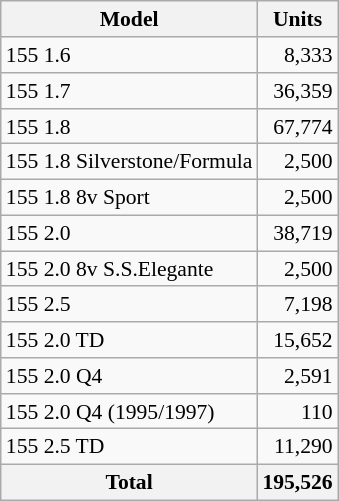<table class="wikitable" style="font-size:90%; float:right;">
<tr>
<th>Model</th>
<th>Units</th>
</tr>
<tr>
<td>155 1.6</td>
<td align="right">8,333</td>
</tr>
<tr>
<td>155 1.7</td>
<td align="right">36,359</td>
</tr>
<tr>
<td>155 1.8</td>
<td align="right">67,774</td>
</tr>
<tr>
<td>155 1.8 Silverstone/Formula</td>
<td align="right">2,500</td>
</tr>
<tr>
<td>155 1.8 8v Sport</td>
<td align="right">2,500</td>
</tr>
<tr>
<td>155 2.0</td>
<td align="right">38,719</td>
</tr>
<tr>
<td>155 2.0 8v S.S.Elegante</td>
<td align="right">2,500</td>
</tr>
<tr>
<td>155 2.5</td>
<td align="right">7,198</td>
</tr>
<tr>
<td>155 2.0 TD</td>
<td align="right">15,652</td>
</tr>
<tr>
<td>155 2.0 Q4</td>
<td align="right">2,591</td>
</tr>
<tr>
<td>155 2.0 Q4 (1995/1997)</td>
<td align="right">110</td>
</tr>
<tr>
<td>155 2.5 TD</td>
<td align="right">11,290</td>
</tr>
<tr>
<th>Total</th>
<th>195,526</th>
</tr>
</table>
